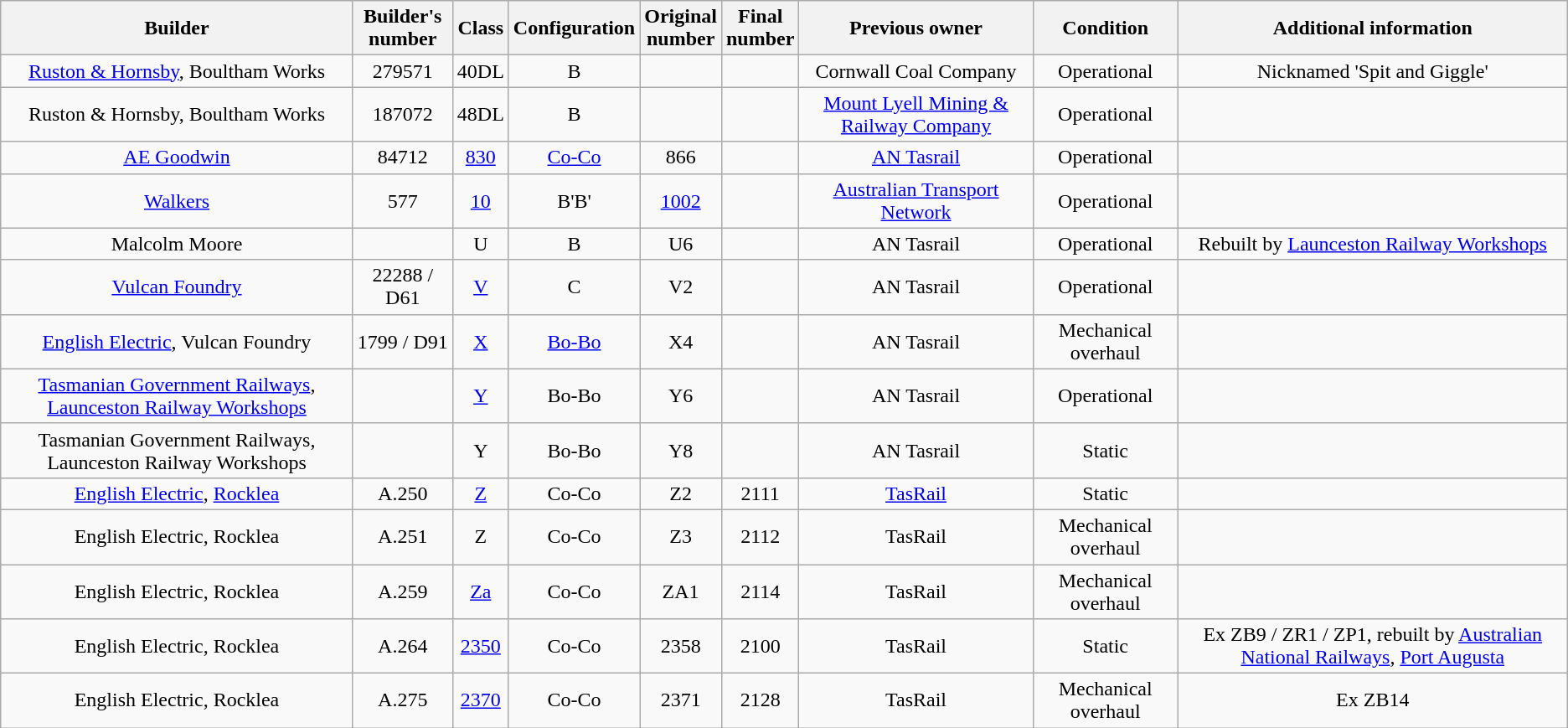<table class="wikitable sortable" style=text-align:center>
<tr>
<th>Builder</th>
<th>Builder's<br>number</th>
<th>Class</th>
<th>Configuration</th>
<th>Original<br>number</th>
<th>Final<br>number</th>
<th>Previous owner</th>
<th>Condition</th>
<th>Additional information</th>
</tr>
<tr>
<td><a href='#'>Ruston & Hornsby</a>, Boultham Works</td>
<td>279571</td>
<td>40DL</td>
<td>B</td>
<td></td>
<td></td>
<td>Cornwall Coal Company</td>
<td>Operational</td>
<td>Nicknamed 'Spit and Giggle'</td>
</tr>
<tr>
<td>Ruston & Hornsby, Boultham Works</td>
<td>187072</td>
<td>48DL</td>
<td>B</td>
<td></td>
<td></td>
<td><a href='#'>Mount Lyell Mining & Railway Company</a></td>
<td>Operational</td>
<td></td>
</tr>
<tr>
<td><a href='#'>AE Goodwin</a></td>
<td>84712</td>
<td><a href='#'>830</a></td>
<td><a href='#'>Co-Co</a></td>
<td>866</td>
<td></td>
<td><a href='#'>AN Tasrail</a></td>
<td>Operational</td>
<td></td>
</tr>
<tr>
<td><a href='#'>Walkers</a></td>
<td>577</td>
<td><a href='#'>10</a></td>
<td>B'B'</td>
<td><a href='#'>1002</a></td>
<td></td>
<td><a href='#'>Australian Transport Network</a></td>
<td>Operational</td>
<td></td>
</tr>
<tr>
<td>Malcolm Moore</td>
<td></td>
<td>U</td>
<td>B</td>
<td>U6</td>
<td></td>
<td>AN Tasrail</td>
<td>Operational</td>
<td>Rebuilt by <a href='#'>Launceston Railway Workshops</a></td>
</tr>
<tr>
<td><a href='#'>Vulcan Foundry</a></td>
<td>22288 / D61</td>
<td><a href='#'>V</a></td>
<td>C</td>
<td>V2</td>
<td></td>
<td>AN Tasrail</td>
<td>Operational</td>
<td></td>
</tr>
<tr>
<td><a href='#'>English Electric</a>, Vulcan Foundry</td>
<td>1799 / D91</td>
<td><a href='#'>X</a></td>
<td><a href='#'>Bo-Bo</a></td>
<td>X4</td>
<td></td>
<td>AN Tasrail</td>
<td>Mechanical overhaul</td>
<td></td>
</tr>
<tr>
<td><a href='#'>Tasmanian Government Railways</a>, <a href='#'>Launceston Railway Workshops</a></td>
<td></td>
<td><a href='#'>Y</a></td>
<td>Bo-Bo</td>
<td>Y6</td>
<td></td>
<td>AN Tasrail</td>
<td>Operational</td>
<td></td>
</tr>
<tr>
<td>Tasmanian Government Railways, Launceston Railway Workshops</td>
<td></td>
<td>Y</td>
<td>Bo-Bo</td>
<td>Y8</td>
<td></td>
<td>AN Tasrail</td>
<td>Static</td>
<td></td>
</tr>
<tr>
<td><a href='#'>English Electric</a>, <a href='#'>Rocklea</a></td>
<td>A.250</td>
<td><a href='#'>Z</a></td>
<td>Co-Co</td>
<td>Z2</td>
<td>2111</td>
<td><a href='#'>TasRail</a></td>
<td>Static</td>
<td></td>
</tr>
<tr>
<td>English Electric, Rocklea</td>
<td>A.251</td>
<td>Z</td>
<td>Co-Co</td>
<td>Z3</td>
<td>2112</td>
<td>TasRail</td>
<td>Mechanical overhaul</td>
<td></td>
</tr>
<tr>
<td>English Electric, Rocklea</td>
<td>A.259</td>
<td><a href='#'>Za</a></td>
<td>Co-Co</td>
<td>ZA1</td>
<td>2114</td>
<td>TasRail</td>
<td>Mechanical overhaul</td>
<td></td>
</tr>
<tr>
<td>English Electric, Rocklea</td>
<td>A.264</td>
<td><a href='#'>2350</a></td>
<td>Co-Co</td>
<td>2358</td>
<td>2100</td>
<td>TasRail</td>
<td>Static</td>
<td>Ex ZB9 / ZR1 / ZP1, rebuilt by <a href='#'>Australian National Railways</a>, <a href='#'>Port Augusta</a></td>
</tr>
<tr>
<td>English Electric, Rocklea</td>
<td>A.275</td>
<td><a href='#'>2370</a></td>
<td>Co-Co</td>
<td>2371</td>
<td>2128</td>
<td>TasRail</td>
<td>Mechanical overhaul</td>
<td>Ex ZB14</td>
</tr>
</table>
